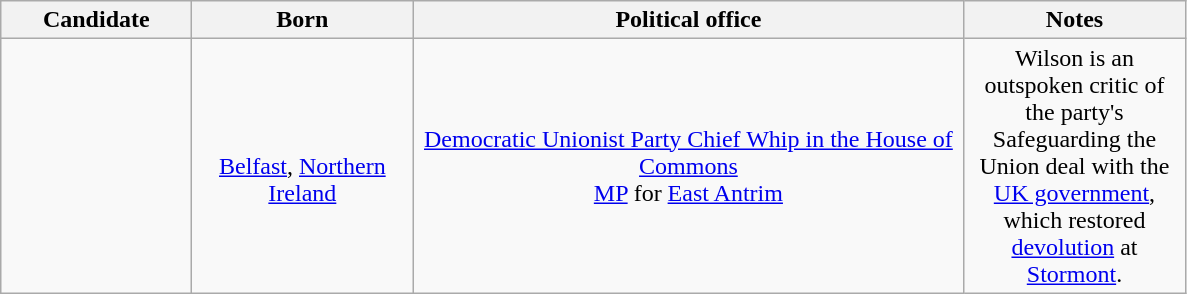<table class="wikitable sortable" style="text-align:center">
<tr>
<th scope="col" style="width: 120px;">Candidate</th>
<th scope="col" style="width: 140px;">Born</th>
<th scope="col" style="width: 360px;">Political office</th>
<th scope="col" style="width: 140px;">Notes</th>
</tr>
<tr>
<td><br></td>
<td><br><a href='#'>Belfast</a>, <a href='#'>Northern Ireland</a></td>
<td><a href='#'>Democratic Unionist Party Chief Whip in the House of Commons</a>  <br> <a href='#'>MP</a> for <a href='#'>East Antrim</a> </td>
<td>Wilson is an outspoken critic of the party's Safeguarding the Union deal with the <a href='#'>UK government</a>, which restored <a href='#'>devolution</a> at <a href='#'>Stormont</a>.</td>
</tr>
</table>
